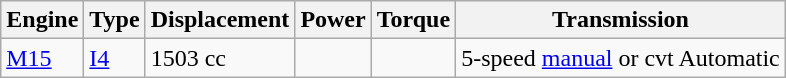<table class="wikitable">
<tr>
<th>Engine</th>
<th>Type</th>
<th>Displacement</th>
<th>Power</th>
<th>Torque</th>
<th>Transmission</th>
</tr>
<tr>
<td><a href='#'>M15</a></td>
<td><a href='#'>I4</a></td>
<td>1503 cc</td>
<td></td>
<td></td>
<td>5-speed <a href='#'>manual</a> or cvt Automatic</td>
</tr>
</table>
